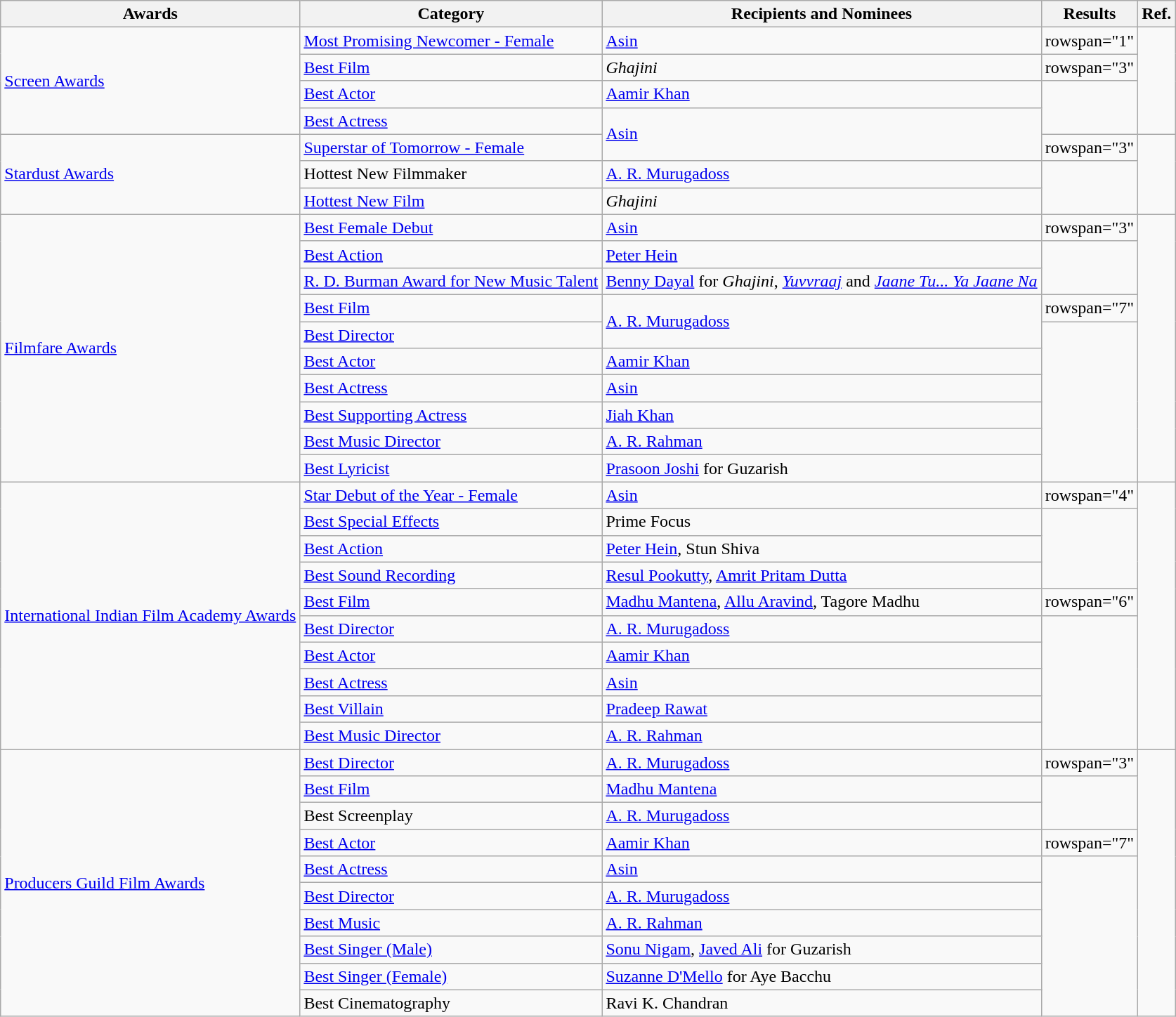<table class="wikitable plainrowheaders sortable">
<tr>
<th>Awards</th>
<th>Category</th>
<th>Recipients and Nominees</th>
<th>Results</th>
<th>Ref.</th>
</tr>
<tr>
<td rowspan="4"><a href='#'>Screen Awards</a></td>
<td><a href='#'>Most Promising Newcomer - Female</a></td>
<td><a href='#'>Asin</a></td>
<td>rowspan="1" </td>
<td rowspan="4"></td>
</tr>
<tr>
<td><a href='#'>Best Film</a></td>
<td><em>Ghajini</em></td>
<td>rowspan="3" </td>
</tr>
<tr>
<td><a href='#'>Best Actor</a></td>
<td><a href='#'>Aamir Khan</a></td>
</tr>
<tr>
<td><a href='#'>Best Actress</a></td>
<td rowspan="2"><a href='#'>Asin</a></td>
</tr>
<tr>
<td rowspan="3"><a href='#'>Stardust Awards</a></td>
<td><a href='#'>Superstar of Tomorrow - Female</a></td>
<td>rowspan="3" </td>
<td rowspan="3"></td>
</tr>
<tr>
<td>Hottest New Filmmaker</td>
<td><a href='#'>A. R. Murugadoss</a></td>
</tr>
<tr>
<td><a href='#'>Hottest New Film</a></td>
<td><em>Ghajini</em></td>
</tr>
<tr>
<td rowspan="10"><a href='#'>Filmfare Awards</a></td>
<td><a href='#'>Best Female Debut</a></td>
<td><a href='#'>Asin</a></td>
<td>rowspan="3" </td>
<td rowspan="10"></td>
</tr>
<tr>
<td><a href='#'>Best Action</a></td>
<td><a href='#'>Peter Hein</a></td>
</tr>
<tr>
<td><a href='#'>R. D. Burman Award for New Music Talent</a></td>
<td><a href='#'>Benny Dayal</a> for <em>Ghajini</em>, <em><a href='#'>Yuvvraaj</a></em> and <em><a href='#'>Jaane Tu... Ya Jaane Na</a></em></td>
</tr>
<tr>
<td><a href='#'>Best Film</a></td>
<td rowspan="2"><a href='#'>A. R. Murugadoss</a></td>
<td>rowspan="7" </td>
</tr>
<tr>
<td><a href='#'>Best Director</a></td>
</tr>
<tr>
<td><a href='#'>Best Actor</a></td>
<td><a href='#'>Aamir Khan</a></td>
</tr>
<tr>
<td><a href='#'>Best Actress</a></td>
<td><a href='#'>Asin</a></td>
</tr>
<tr>
<td><a href='#'>Best Supporting Actress</a></td>
<td><a href='#'>Jiah Khan</a></td>
</tr>
<tr>
<td><a href='#'>Best Music Director</a></td>
<td><a href='#'>A. R. Rahman</a></td>
</tr>
<tr>
<td><a href='#'>Best Lyricist</a></td>
<td><a href='#'>Prasoon Joshi</a> for Guzarish</td>
</tr>
<tr>
<td rowspan="10"><a href='#'>International Indian Film Academy Awards</a></td>
<td><a href='#'>Star Debut of the Year - Female</a></td>
<td><a href='#'>Asin</a></td>
<td>rowspan="4" </td>
<td rowspan="10"></td>
</tr>
<tr>
<td><a href='#'>Best Special Effects</a></td>
<td>Prime Focus</td>
</tr>
<tr>
<td><a href='#'>Best Action</a></td>
<td><a href='#'>Peter Hein</a>, Stun Shiva</td>
</tr>
<tr>
<td><a href='#'>Best Sound Recording</a></td>
<td><a href='#'>Resul Pookutty</a>, <a href='#'>Amrit Pritam Dutta</a></td>
</tr>
<tr>
<td><a href='#'>Best Film</a></td>
<td><a href='#'>Madhu Mantena</a>, <a href='#'>Allu Aravind</a>, Tagore Madhu</td>
<td>rowspan="6" </td>
</tr>
<tr>
<td><a href='#'>Best Director</a></td>
<td><a href='#'>A. R. Murugadoss</a></td>
</tr>
<tr>
<td><a href='#'>Best Actor</a></td>
<td><a href='#'>Aamir Khan</a></td>
</tr>
<tr>
<td><a href='#'>Best Actress</a></td>
<td><a href='#'>Asin</a></td>
</tr>
<tr>
<td><a href='#'>Best Villain</a></td>
<td><a href='#'>Pradeep Rawat</a></td>
</tr>
<tr>
<td><a href='#'>Best Music Director</a></td>
<td><a href='#'>A. R. Rahman</a></td>
</tr>
<tr>
<td rowspan="10"><a href='#'>Producers Guild Film Awards</a></td>
<td><a href='#'>Best Director</a></td>
<td><a href='#'>A. R. Murugadoss</a></td>
<td>rowspan="3" </td>
<td rowspan="10"></td>
</tr>
<tr>
<td><a href='#'>Best Film</a></td>
<td><a href='#'>Madhu Mantena</a></td>
</tr>
<tr>
<td>Best Screenplay</td>
<td><a href='#'>A. R. Murugadoss</a></td>
</tr>
<tr>
<td><a href='#'>Best Actor</a></td>
<td><a href='#'>Aamir Khan</a></td>
<td>rowspan="7" </td>
</tr>
<tr>
<td><a href='#'>Best Actress</a></td>
<td><a href='#'>Asin</a></td>
</tr>
<tr>
<td><a href='#'>Best Director</a></td>
<td><a href='#'>A. R. Murugadoss</a></td>
</tr>
<tr>
<td><a href='#'>Best Music</a></td>
<td><a href='#'>A. R. Rahman</a></td>
</tr>
<tr>
<td><a href='#'>Best Singer (Male)</a></td>
<td><a href='#'>Sonu Nigam</a>, <a href='#'>Javed Ali</a> for Guzarish</td>
</tr>
<tr>
<td><a href='#'>Best Singer (Female)</a></td>
<td><a href='#'>Suzanne D'Mello</a> for Aye Bacchu</td>
</tr>
<tr>
<td>Best Cinematography</td>
<td>Ravi K. Chandran</td>
</tr>
</table>
